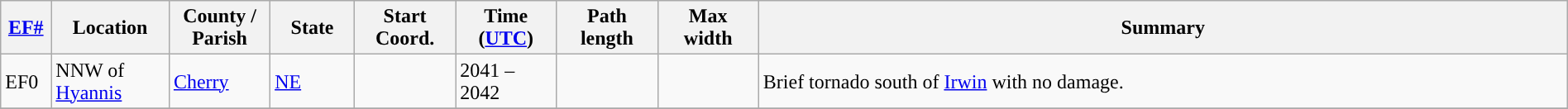<table class="wikitable sortable" style="width:100%;">
<tr>
<th scope="col" width="3%" align="center"><a href='#'>EF#</a></th>
<th scope="col" width="7%" align="center" class="unsortable">Location</th>
<th scope="col" width="6%" align="center" class="unsortable">County / Parish</th>
<th scope="col" width="5%" align="center">State</th>
<th scope="col" width="6%" align="center">Start Coord.</th>
<th scope="col" width="6%" align="center">Time (<a href='#'>UTC</a>)</th>
<th scope="col" width="6%" align="center">Path length</th>
<th scope="col" width="6%" align="center">Max width</th>
<th scope="col" width="48%" class="unsortable" align="center">Summary</th>
</tr>
<tr>
<td>EF0</td>
<td>NNW of <a href='#'>Hyannis</a></td>
<td><a href='#'>Cherry</a></td>
<td><a href='#'>NE</a></td>
<td></td>
<td>2041 – 2042</td>
<td></td>
<td></td>
<td>Brief tornado south of <a href='#'>Irwin</a> with no damage.</td>
</tr>
<tr>
</tr>
</table>
